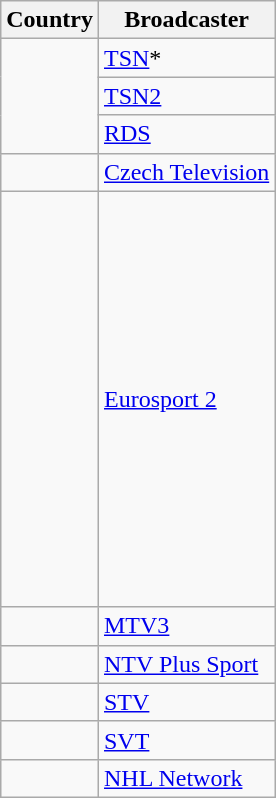<table class="wikitable">
<tr>
<th>Country</th>
<th>Broadcaster</th>
</tr>
<tr>
<td align=left rowspan="3"></td>
<td><a href='#'>TSN</a>*</td>
</tr>
<tr>
<td><a href='#'>TSN2</a></td>
</tr>
<tr>
<td><a href='#'>RDS</a></td>
</tr>
<tr>
<td></td>
<td><a href='#'>Czech Television</a></td>
</tr>
<tr>
<td> <br><br>   <br> <br> <br> <br> <br> <br>  <br> <br> <br><br> <br> <br> <br> </td>
<td><a href='#'>Eurosport 2</a></td>
</tr>
<tr>
<td></td>
<td><a href='#'>MTV3</a></td>
</tr>
<tr>
<td></td>
<td><a href='#'>NTV Plus Sport</a></td>
</tr>
<tr>
<td></td>
<td><a href='#'>STV</a></td>
</tr>
<tr>
<td></td>
<td><a href='#'>SVT</a></td>
</tr>
<tr>
<td align=left></td>
<td><a href='#'>NHL Network</a></td>
</tr>
</table>
